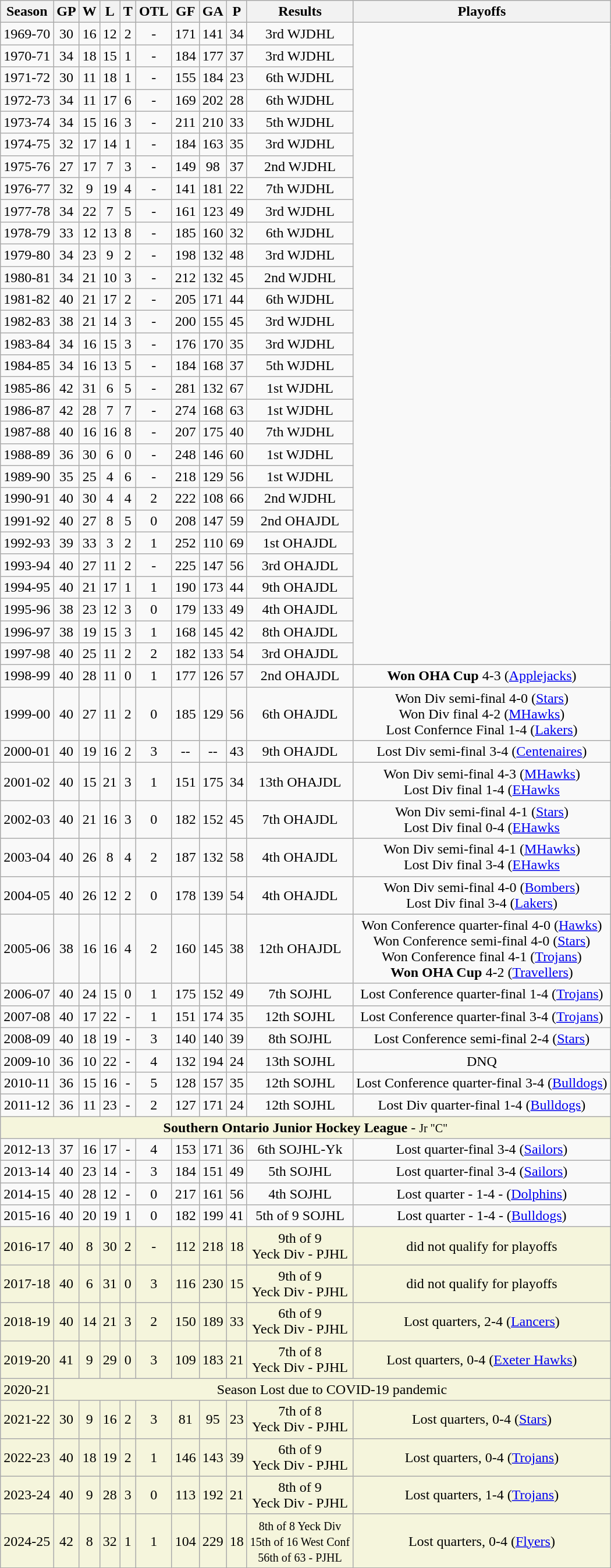<table class="wikitable">
<tr>
<th>Season</th>
<th>GP</th>
<th>W</th>
<th>L</th>
<th>T</th>
<th>OTL</th>
<th>GF</th>
<th>GA</th>
<th>P</th>
<th>Results</th>
<th>Playoffs</th>
</tr>
<tr align="center">
<td>1969-70</td>
<td>30</td>
<td>16</td>
<td>12</td>
<td>2</td>
<td>-</td>
<td>171</td>
<td>141</td>
<td>34</td>
<td>3rd WJDHL</td>
</tr>
<tr align="center">
<td>1970-71</td>
<td>34</td>
<td>18</td>
<td>15</td>
<td>1</td>
<td>-</td>
<td>184</td>
<td>177</td>
<td>37</td>
<td>3rd WJDHL</td>
</tr>
<tr align="center">
<td>1971-72</td>
<td>30</td>
<td>11</td>
<td>18</td>
<td>1</td>
<td>-</td>
<td>155</td>
<td>184</td>
<td>23</td>
<td>6th WJDHL</td>
</tr>
<tr align="center">
<td>1972-73</td>
<td>34</td>
<td>11</td>
<td>17</td>
<td>6</td>
<td>-</td>
<td>169</td>
<td>202</td>
<td>28</td>
<td>6th WJDHL</td>
</tr>
<tr align="center">
<td>1973-74</td>
<td>34</td>
<td>15</td>
<td>16</td>
<td>3</td>
<td>-</td>
<td>211</td>
<td>210</td>
<td>33</td>
<td>5th WJDHL</td>
</tr>
<tr align="center">
<td>1974-75</td>
<td>32</td>
<td>17</td>
<td>14</td>
<td>1</td>
<td>-</td>
<td>184</td>
<td>163</td>
<td>35</td>
<td>3rd WJDHL</td>
</tr>
<tr align="center">
<td>1975-76</td>
<td>27</td>
<td>17</td>
<td>7</td>
<td>3</td>
<td>-</td>
<td>149</td>
<td>98</td>
<td>37</td>
<td>2nd WJDHL</td>
</tr>
<tr align="center">
<td>1976-77</td>
<td>32</td>
<td>9</td>
<td>19</td>
<td>4</td>
<td>-</td>
<td>141</td>
<td>181</td>
<td>22</td>
<td>7th WJDHL</td>
</tr>
<tr align="center">
<td>1977-78</td>
<td>34</td>
<td>22</td>
<td>7</td>
<td>5</td>
<td>-</td>
<td>161</td>
<td>123</td>
<td>49</td>
<td>3rd WJDHL</td>
</tr>
<tr align="center">
<td>1978-79</td>
<td>33</td>
<td>12</td>
<td>13</td>
<td>8</td>
<td>-</td>
<td>185</td>
<td>160</td>
<td>32</td>
<td>6th WJDHL</td>
</tr>
<tr align="center">
<td>1979-80</td>
<td>34</td>
<td>23</td>
<td>9</td>
<td>2</td>
<td>-</td>
<td>198</td>
<td>132</td>
<td>48</td>
<td>3rd WJDHL</td>
</tr>
<tr align="center">
<td>1980-81</td>
<td>34</td>
<td>21</td>
<td>10</td>
<td>3</td>
<td>-</td>
<td>212</td>
<td>132</td>
<td>45</td>
<td>2nd WJDHL</td>
</tr>
<tr align="center">
<td>1981-82</td>
<td>40</td>
<td>21</td>
<td>17</td>
<td>2</td>
<td>-</td>
<td>205</td>
<td>171</td>
<td>44</td>
<td>6th WJDHL</td>
</tr>
<tr align="center">
<td>1982-83</td>
<td>38</td>
<td>21</td>
<td>14</td>
<td>3</td>
<td>-</td>
<td>200</td>
<td>155</td>
<td>45</td>
<td>3rd WJDHL</td>
</tr>
<tr align="center">
<td>1983-84</td>
<td>34</td>
<td>16</td>
<td>15</td>
<td>3</td>
<td>-</td>
<td>176</td>
<td>170</td>
<td>35</td>
<td>3rd WJDHL</td>
</tr>
<tr align="center">
<td>1984-85</td>
<td>34</td>
<td>16</td>
<td>13</td>
<td>5</td>
<td>-</td>
<td>184</td>
<td>168</td>
<td>37</td>
<td>5th WJDHL</td>
</tr>
<tr align="center">
<td>1985-86</td>
<td>42</td>
<td>31</td>
<td>6</td>
<td>5</td>
<td>-</td>
<td>281</td>
<td>132</td>
<td>67</td>
<td>1st WJDHL</td>
</tr>
<tr align="center">
<td>1986-87</td>
<td>42</td>
<td>28</td>
<td>7</td>
<td>7</td>
<td>-</td>
<td>274</td>
<td>168</td>
<td>63</td>
<td>1st WJDHL</td>
</tr>
<tr align="center">
<td>1987-88</td>
<td>40</td>
<td>16</td>
<td>16</td>
<td>8</td>
<td>-</td>
<td>207</td>
<td>175</td>
<td>40</td>
<td>7th WJDHL</td>
</tr>
<tr align="center">
<td>1988-89</td>
<td>36</td>
<td>30</td>
<td>6</td>
<td>0</td>
<td>-</td>
<td>248</td>
<td>146</td>
<td>60</td>
<td>1st WJDHL</td>
</tr>
<tr align="center">
<td>1989-90</td>
<td>35</td>
<td>25</td>
<td>4</td>
<td>6</td>
<td>-</td>
<td>218</td>
<td>129</td>
<td>56</td>
<td>1st WJDHL</td>
</tr>
<tr align="center">
<td>1990-91</td>
<td>40</td>
<td>30</td>
<td>4</td>
<td>4</td>
<td>2</td>
<td>222</td>
<td>108</td>
<td>66</td>
<td>2nd WJDHL</td>
</tr>
<tr align="center">
<td>1991-92</td>
<td>40</td>
<td>27</td>
<td>8</td>
<td>5</td>
<td>0</td>
<td>208</td>
<td>147</td>
<td>59</td>
<td>2nd OHAJDL</td>
</tr>
<tr align="center">
<td>1992-93</td>
<td>39</td>
<td>33</td>
<td>3</td>
<td>2</td>
<td>1</td>
<td>252</td>
<td>110</td>
<td>69</td>
<td>1st OHAJDL</td>
</tr>
<tr align="center">
<td>1993-94</td>
<td>40</td>
<td>27</td>
<td>11</td>
<td>2</td>
<td>-</td>
<td>225</td>
<td>147</td>
<td>56</td>
<td>3rd OHAJDL</td>
</tr>
<tr align="center">
<td>1994-95</td>
<td>40</td>
<td>21</td>
<td>17</td>
<td>1</td>
<td>1</td>
<td>190</td>
<td>173</td>
<td>44</td>
<td>9th OHAJDL</td>
</tr>
<tr align="center">
<td>1995-96</td>
<td>38</td>
<td>23</td>
<td>12</td>
<td>3</td>
<td>0</td>
<td>179</td>
<td>133</td>
<td>49</td>
<td>4th OHAJDL</td>
</tr>
<tr align="center">
<td>1996-97</td>
<td>38</td>
<td>19</td>
<td>15</td>
<td>3</td>
<td>1</td>
<td>168</td>
<td>145</td>
<td>42</td>
<td>8th OHAJDL</td>
</tr>
<tr align="center">
<td>1997-98</td>
<td>40</td>
<td>25</td>
<td>11</td>
<td>2</td>
<td>2</td>
<td>182</td>
<td>133</td>
<td>54</td>
<td>3rd OHAJDL</td>
</tr>
<tr align="center">
<td>1998-99</td>
<td>40</td>
<td>28</td>
<td>11</td>
<td>0</td>
<td>1</td>
<td>177</td>
<td>126</td>
<td>57</td>
<td>2nd OHAJDL</td>
<td><strong>Won OHA Cup</strong> 4-3 (<a href='#'>Applejacks</a>)</td>
</tr>
<tr align="center">
<td>1999-00</td>
<td>40</td>
<td>27</td>
<td>11</td>
<td>2</td>
<td>0</td>
<td>185</td>
<td>129</td>
<td>56</td>
<td>6th OHAJDL</td>
<td>Won Div semi-final 4-0 (<a href='#'>Stars</a>)<br> Won Div final 4-2 (<a href='#'>MHawks</a>)<br>Lost Confernce Final 1-4 (<a href='#'>Lakers</a>)</td>
</tr>
<tr align="center">
<td>2000-01</td>
<td>40</td>
<td>19</td>
<td>16</td>
<td>2</td>
<td>3</td>
<td>--</td>
<td>--</td>
<td>43</td>
<td>9th OHAJDL</td>
<td>Lost Div semi-final 3-4 (<a href='#'>Centenaires</a>)</td>
</tr>
<tr align="center">
<td>2001-02</td>
<td>40</td>
<td>15</td>
<td>21</td>
<td>3</td>
<td>1</td>
<td>151</td>
<td>175</td>
<td>34</td>
<td>13th OHAJDL</td>
<td>Won Div semi-final 4-3 (<a href='#'>MHawks</a>)<br>Lost Div final 1-4 (<a href='#'>EHawks</a></td>
</tr>
<tr align="center">
<td>2002-03</td>
<td>40</td>
<td>21</td>
<td>16</td>
<td>3</td>
<td>0</td>
<td>182</td>
<td>152</td>
<td>45</td>
<td>7th OHAJDL</td>
<td>Won Div semi-final 4-1 (<a href='#'>Stars</a>)<br>Lost Div final 0-4 (<a href='#'>EHawks</a></td>
</tr>
<tr align="center">
<td>2003-04</td>
<td>40</td>
<td>26</td>
<td>8</td>
<td>4</td>
<td>2</td>
<td>187</td>
<td>132</td>
<td>58</td>
<td>4th OHAJDL</td>
<td>Won Div semi-final 4-1 (<a href='#'>MHawks</a>)<br>Lost Div final 3-4 (<a href='#'>EHawks</a></td>
</tr>
<tr align="center">
<td>2004-05</td>
<td>40</td>
<td>26</td>
<td>12</td>
<td>2</td>
<td>0</td>
<td>178</td>
<td>139</td>
<td>54</td>
<td>4th OHAJDL</td>
<td>Won Div semi-final 4-0 (<a href='#'>Bombers</a>)<br>Lost Div final 3-4 (<a href='#'>Lakers</a>)</td>
</tr>
<tr align="center">
<td>2005-06</td>
<td>38</td>
<td>16</td>
<td>16</td>
<td>4</td>
<td>2</td>
<td>160</td>
<td>145</td>
<td>38</td>
<td>12th OHAJDL</td>
<td>Won Conference quarter-final  4-0 (<a href='#'>Hawks</a>)<br>Won Conference semi-final 4-0 (<a href='#'>Stars</a>)<br>Won Conference final 4-1 (<a href='#'>Trojans</a>)<br><strong>Won OHA Cup</strong> 4-2 (<a href='#'>Travellers</a>)</td>
</tr>
<tr align="center">
<td>2006-07</td>
<td>40</td>
<td>24</td>
<td>15</td>
<td>0</td>
<td>1</td>
<td>175</td>
<td>152</td>
<td>49</td>
<td>7th SOJHL</td>
<td>Lost Conference quarter-final 1-4 (<a href='#'>Trojans</a>)</td>
</tr>
<tr align="center">
<td>2007-08</td>
<td>40</td>
<td>17</td>
<td>22</td>
<td>-</td>
<td>1</td>
<td>151</td>
<td>174</td>
<td>35</td>
<td>12th SOJHL</td>
<td>Lost Conference quarter-final 3-4 (<a href='#'>Trojans</a>)</td>
</tr>
<tr align="center">
<td>2008-09</td>
<td>40</td>
<td>18</td>
<td>19</td>
<td>-</td>
<td>3</td>
<td>140</td>
<td>140</td>
<td>39</td>
<td>8th SOJHL</td>
<td>Lost Conference semi-final 2-4 (<a href='#'>Stars</a>)</td>
</tr>
<tr align="center">
<td>2009-10</td>
<td>36</td>
<td>10</td>
<td>22</td>
<td>-</td>
<td>4</td>
<td>132</td>
<td>194</td>
<td>24</td>
<td>13th SOJHL</td>
<td>DNQ</td>
</tr>
<tr align="center">
<td>2010-11</td>
<td>36</td>
<td>15</td>
<td>16</td>
<td>-</td>
<td>5</td>
<td>128</td>
<td>157</td>
<td>35</td>
<td>12th SOJHL</td>
<td>Lost Conference quarter-final 3-4 (<a href='#'>Bulldogs</a>)</td>
</tr>
<tr align="center">
<td>2011-12</td>
<td>36</td>
<td>11</td>
<td>23</td>
<td>-</td>
<td>2</td>
<td>127</td>
<td>171</td>
<td>24</td>
<td>12th SOJHL</td>
<td>Lost Div quarter-final 1-4 (<a href='#'>Bulldogs</a>)</td>
</tr>
<tr align="center" bgcolor="beige">
<td colspan=11><strong>Southern Ontario Junior Hockey League</strong>   -  <small>Jr "C"</small></td>
</tr>
<tr align="center">
<td>2012-13</td>
<td>37</td>
<td>16</td>
<td>17</td>
<td>-</td>
<td>4</td>
<td>153</td>
<td>171</td>
<td>36</td>
<td>6th SOJHL-Yk</td>
<td>Lost quarter-final 3-4 (<a href='#'>Sailors</a>)</td>
</tr>
<tr align="center">
<td>2013-14</td>
<td>40</td>
<td>23</td>
<td>14</td>
<td>-</td>
<td>3</td>
<td>184</td>
<td>151</td>
<td>49</td>
<td>5th SOJHL</td>
<td>Lost quarter-final 3-4 (<a href='#'>Sailors</a>)</td>
</tr>
<tr align="center">
<td>2014-15</td>
<td>40</td>
<td>28</td>
<td>12</td>
<td>-</td>
<td>0</td>
<td>217</td>
<td>161</td>
<td>56</td>
<td>4th SOJHL</td>
<td>Lost quarter - 1-4 - (<a href='#'>Dolphins</a>)</td>
</tr>
<tr align="center">
<td>2015-16</td>
<td>40</td>
<td>20</td>
<td>19</td>
<td>1</td>
<td>0</td>
<td>182</td>
<td>199</td>
<td>41</td>
<td>5th of 9 SOJHL</td>
<td>Lost quarter - 1-4 - (<a href='#'>Bulldogs</a>)</td>
</tr>
<tr align="center" bgcolor=beige>
<td>2016-17</td>
<td>40</td>
<td>8</td>
<td>30</td>
<td>2</td>
<td>-</td>
<td>112</td>
<td>218</td>
<td>18</td>
<td>9th of 9<br>Yeck Div - PJHL</td>
<td>did not qualify for playoffs</td>
</tr>
<tr align="center" bgcolor=beige>
<td>2017-18</td>
<td>40</td>
<td>6</td>
<td>31</td>
<td>0</td>
<td>3</td>
<td>116</td>
<td>230</td>
<td>15</td>
<td>9th of 9<br>Yeck Div - PJHL</td>
<td>did not qualify for playoffs</td>
</tr>
<tr align="center" bgcolor=beige>
<td>2018-19</td>
<td>40</td>
<td>14</td>
<td>21</td>
<td>3</td>
<td>2</td>
<td>150</td>
<td>189</td>
<td>33</td>
<td>6th of 9<br>Yeck Div - PJHL</td>
<td>Lost quarters, 2-4 (<a href='#'>Lancers</a>)</td>
</tr>
<tr align="center" bgcolor=beige>
<td>2019-20</td>
<td>41</td>
<td>9</td>
<td>29</td>
<td>0</td>
<td>3</td>
<td>109</td>
<td>183</td>
<td>21</td>
<td>7th of 8<br>Yeck Div - PJHL</td>
<td>Lost quarters, 0-4 (<a href='#'>Exeter Hawks</a>)</td>
</tr>
<tr align="center" bgcolor="beige">
<td>2020-21</td>
<td colspan="10">Season Lost due to COVID-19 pandemic</td>
</tr>
<tr align="center" bgcolor=beige>
<td>2021-22</td>
<td>30</td>
<td>9</td>
<td>16</td>
<td>2</td>
<td>3</td>
<td>81</td>
<td>95</td>
<td>23</td>
<td>7th of 8<br>Yeck Div - PJHL</td>
<td>Lost quarters, 0-4 (<a href='#'>Stars</a>)</td>
</tr>
<tr align="center" bgcolor=beige>
<td>2022-23</td>
<td>40</td>
<td>18</td>
<td>19</td>
<td>2</td>
<td>1</td>
<td>146</td>
<td>143</td>
<td>39</td>
<td>6th of 9<br>Yeck Div - PJHL</td>
<td>Lost quarters, 0-4 (<a href='#'>Trojans</a>)</td>
</tr>
<tr align="center" bgcolor=beige>
<td>2023-24</td>
<td>40</td>
<td>9</td>
<td>28</td>
<td>3</td>
<td>0</td>
<td>113</td>
<td>192</td>
<td>21</td>
<td>8th of 9<br>Yeck Div - PJHL</td>
<td>Lost quarters, 1-4 (<a href='#'>Trojans</a>)</td>
</tr>
<tr align="center" bgcolor=beige>
<td>2024-25</td>
<td>42</td>
<td>8</td>
<td>32</td>
<td>1</td>
<td>1</td>
<td>104</td>
<td>229</td>
<td>18</td>
<td><small>8th of 8 Yeck Div<br>15th of 16 West Conf <br>56th of 63 - PJHL</small></td>
<td>Lost quarters, 0-4 (<a href='#'>Flyers</a>)</td>
</tr>
</table>
